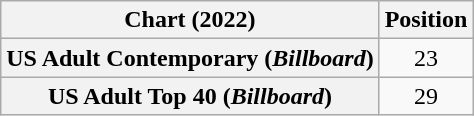<table class="wikitable sortable plainrowheaders" style="text-align:center">
<tr>
<th scope="col">Chart (2022)</th>
<th scope="col">Position</th>
</tr>
<tr>
<th scope="row">US Adult Contemporary (<em>Billboard</em>)</th>
<td>23</td>
</tr>
<tr>
<th scope="row">US Adult Top 40 (<em>Billboard</em>)</th>
<td>29</td>
</tr>
</table>
